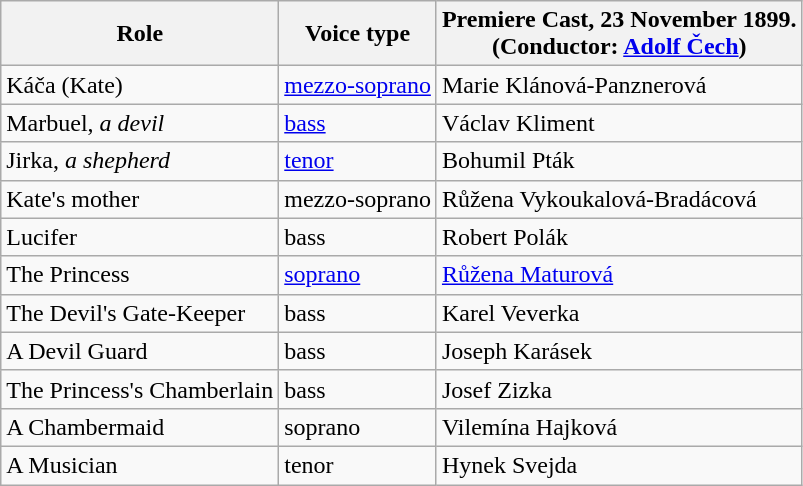<table class="wikitable">
<tr>
<th>Role</th>
<th>Voice type</th>
<th>Premiere Cast, 23 November 1899.<br>(Conductor: <a href='#'>Adolf Čech</a>)</th>
</tr>
<tr>
<td>Káča (Kate)</td>
<td><a href='#'>mezzo-soprano</a></td>
<td>Marie Klánová-Panznerová</td>
</tr>
<tr>
<td>Marbuel, <em>a devil</em></td>
<td><a href='#'>bass</a></td>
<td>Václav Kliment</td>
</tr>
<tr>
<td>Jirka, <em>a shepherd</em></td>
<td><a href='#'>tenor</a></td>
<td>Bohumil Pták</td>
</tr>
<tr>
<td>Kate's mother</td>
<td>mezzo-soprano</td>
<td>Růžena Vykoukalová-Bradácová</td>
</tr>
<tr>
<td>Lucifer</td>
<td>bass</td>
<td>Robert Polák</td>
</tr>
<tr>
<td>The Princess</td>
<td><a href='#'>soprano</a></td>
<td><a href='#'>Růžena Maturová</a></td>
</tr>
<tr>
<td>The Devil's Gate-Keeper</td>
<td>bass</td>
<td>Karel Veverka</td>
</tr>
<tr>
<td>A Devil Guard</td>
<td>bass</td>
<td>Joseph Karásek</td>
</tr>
<tr>
<td>The Princess's Chamberlain</td>
<td>bass</td>
<td>Josef Zizka</td>
</tr>
<tr>
<td>A Chambermaid</td>
<td>soprano</td>
<td>Vilemína Hajková</td>
</tr>
<tr>
<td>A Musician</td>
<td>tenor</td>
<td>Hynek Svejda</td>
</tr>
</table>
